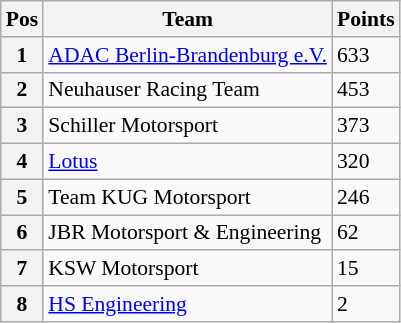<table class="wikitable" style="font-size:90%">
<tr>
<th>Pos</th>
<th>Team</th>
<th>Points</th>
</tr>
<tr>
<th>1</th>
<td> <a href='#'>ADAC Berlin-Brandenburg e.V.</a></td>
<td>633</td>
</tr>
<tr>
<th>2</th>
<td> Neuhauser Racing Team</td>
<td>453</td>
</tr>
<tr>
<th>3</th>
<td> Schiller Motorsport</td>
<td>373</td>
</tr>
<tr>
<th>4</th>
<td> <a href='#'>Lotus</a></td>
<td>320</td>
</tr>
<tr>
<th>5</th>
<td> Team KUG Motorsport</td>
<td>246</td>
</tr>
<tr>
<th>6</th>
<td> JBR Motorsport & Engineering</td>
<td>62</td>
</tr>
<tr>
<th>7</th>
<td> KSW Motorsport</td>
<td>15</td>
</tr>
<tr>
<th>8</th>
<td> <a href='#'>HS Engineering</a></td>
<td>2</td>
</tr>
</table>
